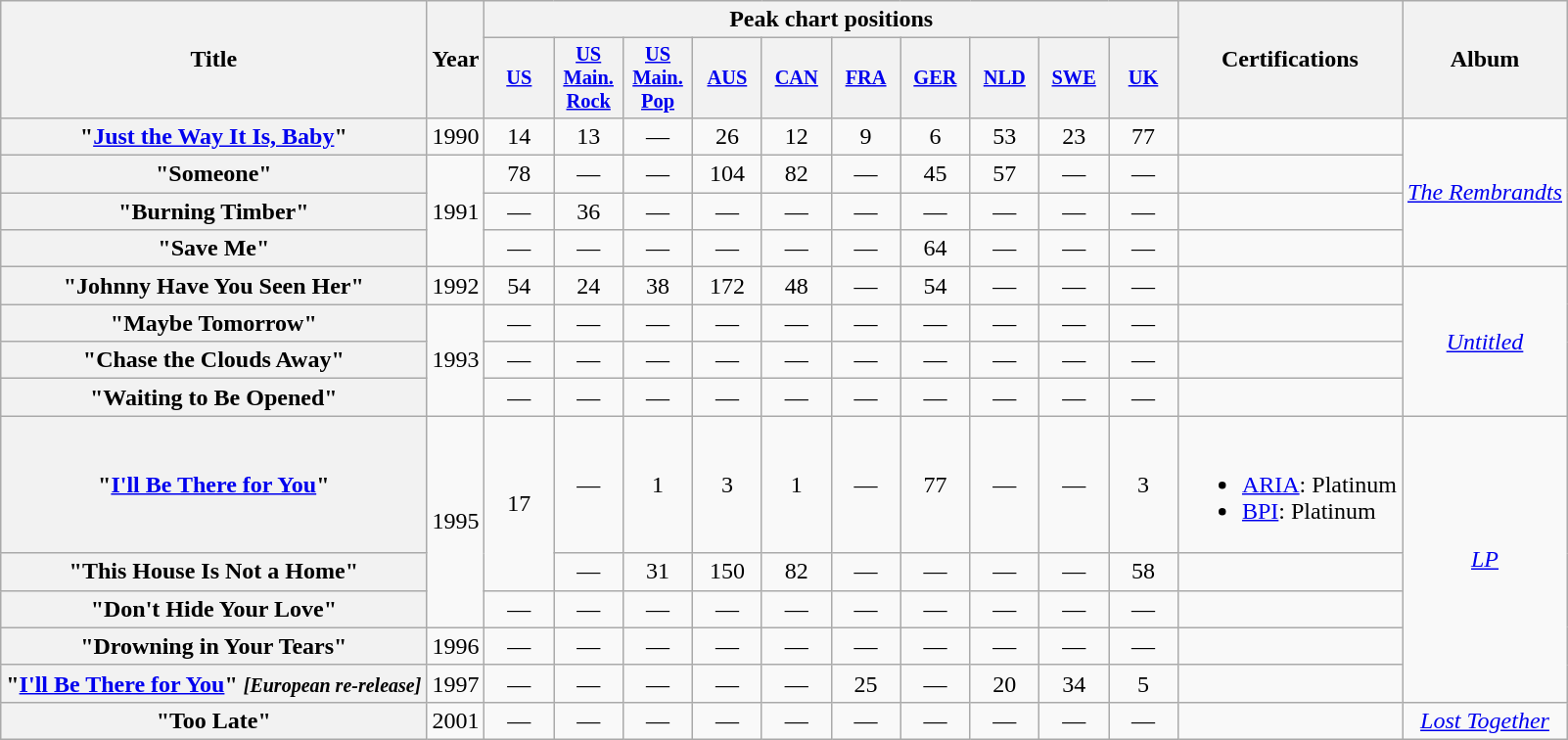<table class="wikitable plainrowheaders">
<tr>
<th scope="col" rowspan="2">Title</th>
<th scope="col" rowspan="2">Year</th>
<th scope="col" colspan="10">Peak chart positions</th>
<th scope="col" rowspan="2">Certifications</th>
<th scope="col" rowspan="2">Album</th>
</tr>
<tr>
<th style="width:3em;font-size:85%"><a href='#'>US</a><br></th>
<th style="width:3em;font-size:85%"><a href='#'>US<br>Main.<br>Rock</a><br></th>
<th style="width:3em;font-size:85%"><a href='#'>US<br>Main.<br>Pop</a><br></th>
<th style="width:3em;font-size:85%"><a href='#'>AUS</a><br></th>
<th style="width:3em;font-size:85%"><a href='#'>CAN</a><br></th>
<th style="width:3em;font-size:85%"><a href='#'>FRA</a><br></th>
<th style="width:3em;font-size:85%"><a href='#'>GER</a><br></th>
<th style="width:3em;font-size:85%"><a href='#'>NLD</a><br></th>
<th style="width:3em;font-size:85%"><a href='#'>SWE</a><br></th>
<th style="width:3em;font-size:85%"><a href='#'>UK</a><br></th>
</tr>
<tr>
<th scope="row">"<a href='#'>Just the Way It Is, Baby</a>"</th>
<td align="center">1990</td>
<td align="center">14</td>
<td align="center">13</td>
<td align="center">—</td>
<td align="center">26</td>
<td align="center">12</td>
<td align="center">9</td>
<td align="center">6</td>
<td align="center">53</td>
<td align="center">23</td>
<td align="center">77</td>
<td></td>
<td align="center" rowspan="4"><em><a href='#'>The Rembrandts</a></em></td>
</tr>
<tr>
<th scope="row">"Someone"</th>
<td align="center" rowspan=3>1991</td>
<td align="center">78</td>
<td align="center">—</td>
<td align="center">—</td>
<td align="center">104</td>
<td align="center">82</td>
<td align="center">—</td>
<td align="center">45</td>
<td align="center">57</td>
<td align="center">—</td>
<td align="center">—</td>
<td></td>
</tr>
<tr>
<th scope="row">"Burning Timber"</th>
<td align="center">—</td>
<td align="center">36</td>
<td align="center">—</td>
<td align="center">—</td>
<td align="center">—</td>
<td align="center">—</td>
<td align="center">—</td>
<td align="center">—</td>
<td align="center">—</td>
<td align="center">—</td>
<td></td>
</tr>
<tr>
<th scope="row">"Save Me"</th>
<td align="center">—</td>
<td align="center">—</td>
<td align="center">—</td>
<td align="center">—</td>
<td align="center">—</td>
<td align="center">—</td>
<td align="center">64</td>
<td align="center">—</td>
<td align="center">—</td>
<td align="center">—</td>
<td></td>
</tr>
<tr>
<th scope="row">"Johnny Have You Seen Her"</th>
<td align="center">1992</td>
<td align="center">54</td>
<td align="center">24</td>
<td align="center">38</td>
<td align="center">172</td>
<td align="center">48</td>
<td align="center">—</td>
<td align="center">54</td>
<td align="center">—</td>
<td align="center">—</td>
<td align="center">—</td>
<td></td>
<td align="center" rowspan="4"><em><a href='#'>Untitled</a></em></td>
</tr>
<tr>
<th scope="row">"Maybe Tomorrow"</th>
<td align="center" rowspan=3>1993</td>
<td align="center">—</td>
<td align="center">—</td>
<td align="center">—</td>
<td align="center">—</td>
<td align="center">—</td>
<td align="center">—</td>
<td align="center">—</td>
<td align="center">—</td>
<td align="center">—</td>
<td align="center">—</td>
<td></td>
</tr>
<tr>
<th scope="row">"Chase the Clouds Away"</th>
<td align="center">—</td>
<td align="center">—</td>
<td align="center">—</td>
<td align="center">—</td>
<td align="center">—</td>
<td align="center">—</td>
<td align="center">—</td>
<td align="center">—</td>
<td align="center">—</td>
<td align="center">—</td>
<td></td>
</tr>
<tr>
<th scope="row">"Waiting to Be Opened"</th>
<td align="center">—</td>
<td align="center">—</td>
<td align="center">—</td>
<td align="center">—</td>
<td align="center">—</td>
<td align="center">—</td>
<td align="center">—</td>
<td align="center">—</td>
<td align="center">—</td>
<td align="center">—</td>
<td></td>
</tr>
<tr>
<th scope="row">"<a href='#'>I'll Be There for You</a>"</th>
<td align="center" rowspan=3>1995</td>
<td align="center" rowspan=2>17</td>
<td align="center">—</td>
<td align="center">1</td>
<td align="center">3</td>
<td align="center">1</td>
<td align="center">—</td>
<td align="center">77</td>
<td align="center">—</td>
<td align="center">—</td>
<td align="center">3</td>
<td><br><ul><li><a href='#'>ARIA</a>: Platinum</li><li><a href='#'>BPI</a>: Platinum</li></ul></td>
<td align="center" rowspan="5"><em><a href='#'>LP</a></em></td>
</tr>
<tr>
<th scope="row">"This House Is Not a Home"</th>
<td align="center">—</td>
<td align="center">31</td>
<td align="center">150</td>
<td align="center">82</td>
<td align="center">—</td>
<td align="center">—</td>
<td align="center">—</td>
<td align="center">—</td>
<td align="center">58</td>
<td></td>
</tr>
<tr>
<th scope="row">"Don't Hide Your Love"</th>
<td align="center">—</td>
<td align="center">—</td>
<td align="center">—</td>
<td align="center">—</td>
<td align="center">—</td>
<td align="center">—</td>
<td align="center">—</td>
<td align="center">—</td>
<td align="center">—</td>
<td align="center">—</td>
<td></td>
</tr>
<tr>
<th scope="row">"Drowning in Your Tears"</th>
<td align="center">1996</td>
<td align="center">—</td>
<td align="center">—</td>
<td align="center">—</td>
<td align="center">—</td>
<td align="center">—</td>
<td align="center">—</td>
<td align="center">—</td>
<td align="center">—</td>
<td align="center">—</td>
<td align="center">—</td>
<td></td>
</tr>
<tr>
<th scope="row">"<a href='#'>I'll Be There for You</a>" <small><em>[European re-release]</em></small></th>
<td align="center">1997</td>
<td align="center">—</td>
<td align="center">—</td>
<td align="center">—</td>
<td align="center">—</td>
<td align="center">—</td>
<td align="center">25</td>
<td align="center">—</td>
<td align="center">20</td>
<td align="center">34</td>
<td align="center">5</td>
<td></td>
</tr>
<tr>
<th scope="row">"Too Late"</th>
<td align="center">2001</td>
<td align="center">—</td>
<td align="center">—</td>
<td align="center">—</td>
<td align="center">—</td>
<td align="center">—</td>
<td align="center">—</td>
<td align="center">—</td>
<td align="center">—</td>
<td align="center">—</td>
<td align="center">—</td>
<td></td>
<td align="center"><em><a href='#'>Lost Together</a></em></td>
</tr>
</table>
